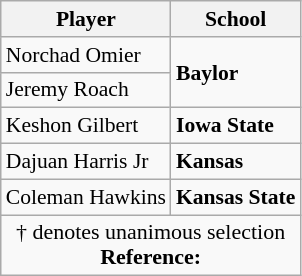<table class="wikitable" style="white-space:nowrap; font-size:90%;">
<tr>
<th>Player</th>
<th>School</th>
</tr>
<tr ,>
<td>Norchad Omier</td>
<td rowspan=2><strong>Baylor</strong></td>
</tr>
<tr>
<td>Jeremy Roach</td>
</tr>
<tr>
<td>Keshon Gilbert</td>
<td><strong>Iowa State</strong></td>
</tr>
<tr>
<td>Dajuan Harris Jr</td>
<td><strong>Kansas</strong></td>
</tr>
<tr>
<td>Coleman Hawkins</td>
<td><strong>Kansas State</strong></td>
</tr>
<tr>
<td colspan="4"  style="font-size:11pt; text-align:center;">† denotes unanimous selection<br><strong>Reference:</strong></td>
</tr>
</table>
